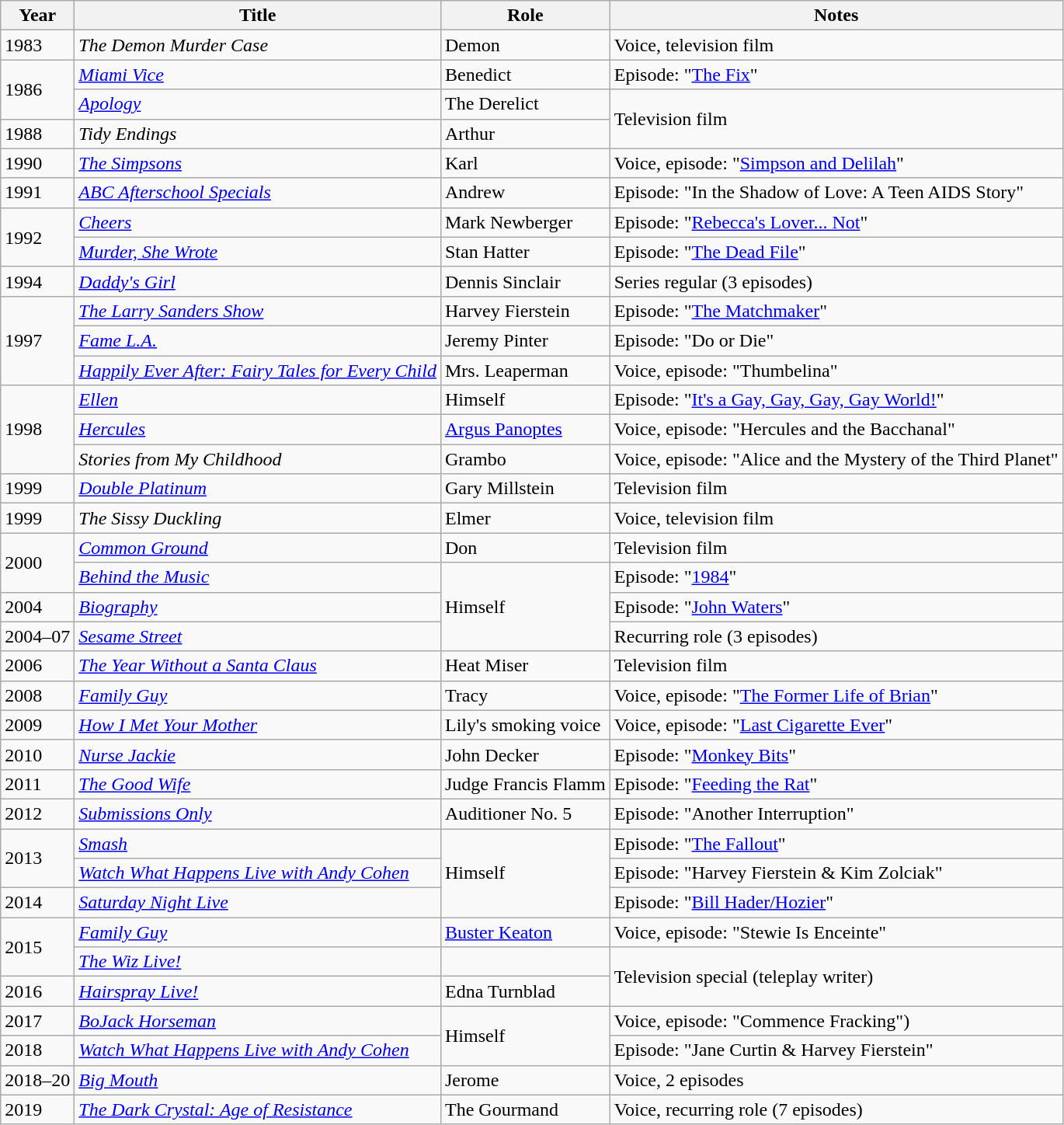<table class="wikitable sortable">
<tr>
<th>Year</th>
<th>Title</th>
<th>Role</th>
<th>Notes</th>
</tr>
<tr>
<td>1983</td>
<td><em>The Demon Murder Case</em></td>
<td>Demon</td>
<td>Voice, television film</td>
</tr>
<tr>
<td rowspan="2">1986</td>
<td><em><a href='#'>Miami Vice</a></em></td>
<td>Benedict</td>
<td>Episode: "<a href='#'>The Fix</a>"</td>
</tr>
<tr>
<td><em><a href='#'>Apology</a></em></td>
<td>The Derelict</td>
<td rowspan="2">Television film</td>
</tr>
<tr>
<td>1988</td>
<td><em>Tidy Endings</em></td>
<td>Arthur</td>
</tr>
<tr>
<td>1990</td>
<td><em><a href='#'>The Simpsons</a></em></td>
<td>Karl</td>
<td>Voice, episode: "<a href='#'>Simpson and Delilah</a>"</td>
</tr>
<tr>
<td>1991</td>
<td><em><a href='#'>ABC Afterschool Specials</a></em></td>
<td>Andrew</td>
<td>Episode: "In the Shadow of Love: A Teen AIDS Story"</td>
</tr>
<tr>
<td rowspan="2">1992</td>
<td><em><a href='#'>Cheers</a></em></td>
<td>Mark Newberger</td>
<td>Episode: "<a href='#'>Rebecca's Lover... Not</a>"</td>
</tr>
<tr>
<td><em><a href='#'>Murder, She Wrote</a></em></td>
<td>Stan Hatter</td>
<td>Episode: "<a href='#'>The Dead File</a>"</td>
</tr>
<tr>
<td>1994</td>
<td><em><a href='#'>Daddy's Girl</a></em></td>
<td>Dennis Sinclair</td>
<td>Series regular (3 episodes)</td>
</tr>
<tr>
<td rowspan="3">1997</td>
<td><em><a href='#'>The Larry Sanders Show</a></em></td>
<td>Harvey Fierstein</td>
<td>Episode: "<a href='#'>The Matchmaker</a>"</td>
</tr>
<tr>
<td><em><a href='#'>Fame L.A.</a></em></td>
<td>Jeremy Pinter</td>
<td>Episode: "Do or Die"</td>
</tr>
<tr>
<td><em><a href='#'>Happily Ever After: Fairy Tales for Every Child</a></em></td>
<td>Mrs. Leaperman</td>
<td>Voice, episode: "Thumbelina"</td>
</tr>
<tr>
<td rowspan="3">1998</td>
<td><em><a href='#'>Ellen</a></em></td>
<td>Himself</td>
<td>Episode: "<a href='#'>It's a Gay, Gay, Gay, Gay World!</a>"</td>
</tr>
<tr>
<td><em><a href='#'>Hercules</a></em></td>
<td><a href='#'>Argus Panoptes</a></td>
<td>Voice, episode: "Hercules and the Bacchanal"</td>
</tr>
<tr>
<td><em>Stories from My Childhood</em></td>
<td>Grambo</td>
<td>Voice, episode: "Alice and the Mystery of the Third Planet"</td>
</tr>
<tr>
<td>1999</td>
<td><em><a href='#'>Double Platinum</a></em></td>
<td>Gary Millstein</td>
<td>Television film</td>
</tr>
<tr>
<td>1999</td>
<td><em>The Sissy Duckling</em></td>
<td>Elmer</td>
<td>Voice, television film</td>
</tr>
<tr>
<td rowspan="2">2000</td>
<td><em><a href='#'>Common Ground</a></em></td>
<td>Don</td>
<td>Television film</td>
</tr>
<tr>
<td><em><a href='#'>Behind the Music</a></em></td>
<td rowspan="3">Himself</td>
<td>Episode: "<a href='#'>1984</a>"</td>
</tr>
<tr>
<td>2004</td>
<td><em><a href='#'>Biography</a></em></td>
<td>Episode: "<a href='#'>John Waters</a>"</td>
</tr>
<tr>
<td>2004–07</td>
<td><em><a href='#'>Sesame Street</a></em></td>
<td>Recurring role (3 episodes)</td>
</tr>
<tr>
<td>2006</td>
<td><em><a href='#'>The Year Without a Santa Claus</a></em></td>
<td>Heat Miser</td>
<td>Television film</td>
</tr>
<tr>
<td>2008</td>
<td><em><a href='#'>Family Guy</a></em></td>
<td>Tracy</td>
<td>Voice, episode: "<a href='#'>The Former Life of Brian</a>"</td>
</tr>
<tr>
<td>2009</td>
<td><em><a href='#'>How I Met Your Mother</a></em></td>
<td>Lily's smoking voice</td>
<td>Voice, episode: "<a href='#'>Last Cigarette Ever</a>"</td>
</tr>
<tr>
<td>2010</td>
<td><em><a href='#'>Nurse Jackie</a></em></td>
<td>John Decker</td>
<td>Episode: "<a href='#'>Monkey Bits</a>"</td>
</tr>
<tr>
<td>2011</td>
<td><em><a href='#'>The Good Wife</a></em></td>
<td>Judge Francis Flamm</td>
<td>Episode: "<a href='#'>Feeding the Rat</a>"</td>
</tr>
<tr>
<td>2012</td>
<td><em><a href='#'>Submissions Only</a></em></td>
<td>Auditioner No. 5</td>
<td>Episode: "Another Interruption"</td>
</tr>
<tr>
<td rowspan="2">2013</td>
<td><em><a href='#'>Smash</a></em></td>
<td rowspan="3">Himself</td>
<td>Episode: "<a href='#'>The Fallout</a>"</td>
</tr>
<tr>
<td><em><a href='#'>Watch What Happens Live with Andy Cohen</a></em></td>
<td>Episode: "Harvey Fierstein & Kim Zolciak"</td>
</tr>
<tr>
<td>2014</td>
<td><em><a href='#'>Saturday Night Live</a></em></td>
<td>Episode: "<a href='#'>Bill Hader/Hozier</a>"</td>
</tr>
<tr>
<td rowspan="2">2015</td>
<td><em><a href='#'>Family Guy</a></em></td>
<td><a href='#'>Buster Keaton</a></td>
<td>Voice, episode: "Stewie Is Enceinte"</td>
</tr>
<tr>
<td><em><a href='#'>The Wiz Live!</a></em></td>
<td></td>
<td rowspan="2">Television special (teleplay writer)</td>
</tr>
<tr>
<td>2016</td>
<td><em><a href='#'>Hairspray Live!</a></em></td>
<td>Edna Turnblad</td>
</tr>
<tr>
<td>2017</td>
<td><em><a href='#'>BoJack Horseman</a></em></td>
<td rowspan="2">Himself</td>
<td>Voice, episode: "Commence Fracking")</td>
</tr>
<tr>
<td>2018</td>
<td><em><a href='#'>Watch What Happens Live with Andy Cohen</a></em></td>
<td>Episode: "Jane Curtin & Harvey Fierstein"</td>
</tr>
<tr>
<td>2018–20</td>
<td><em><a href='#'>Big Mouth</a></em></td>
<td>Jerome</td>
<td>Voice, 2 episodes</td>
</tr>
<tr>
<td>2019</td>
<td><em><a href='#'>The Dark Crystal: Age of Resistance</a></em></td>
<td>The Gourmand</td>
<td>Voice, recurring role (7 episodes)</td>
</tr>
</table>
